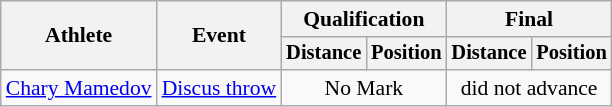<table class=wikitable style="font-size:90%">
<tr>
<th rowspan="2">Athlete</th>
<th rowspan="2">Event</th>
<th colspan="2">Qualification</th>
<th colspan="2">Final</th>
</tr>
<tr style="font-size:95%">
<th>Distance</th>
<th>Position</th>
<th>Distance</th>
<th>Position</th>
</tr>
<tr align=center>
<td align=left><a href='#'>Chary Mamedov</a></td>
<td align=left><a href='#'>Discus throw</a></td>
<td colspan=2>No Mark</td>
<td colspan=2>did not advance</td>
</tr>
</table>
